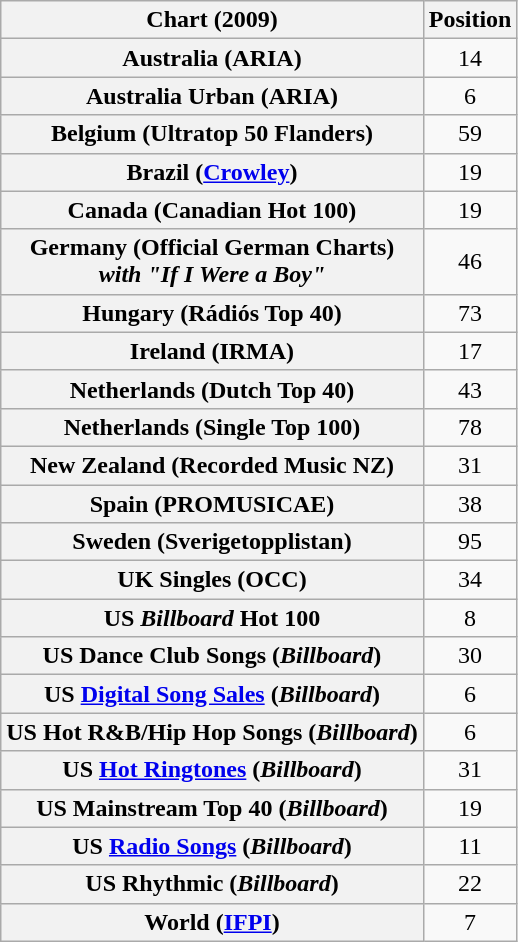<table class="wikitable sortable plainrowheaders" style="text-align:center">
<tr>
<th scope="col">Chart (2009)</th>
<th scope="col">Position</th>
</tr>
<tr>
<th scope="row">Australia (ARIA)</th>
<td style="text-align:center;">14</td>
</tr>
<tr>
<th scope="row">Australia Urban (ARIA)</th>
<td style="text-align:center;">6</td>
</tr>
<tr>
<th scope="row">Belgium (Ultratop 50 Flanders)</th>
<td style="text-align:center;">59</td>
</tr>
<tr>
<th scope="row">Brazil (<a href='#'>Crowley</a>)</th>
<td style="text-align:center;">19</td>
</tr>
<tr>
<th scope="row">Canada (Canadian Hot 100)</th>
<td style="text-align:center;">19</td>
</tr>
<tr>
<th scope="row">Germany (Official German Charts)<br><em>with "If I Were a Boy"</em></th>
<td style="text-align:center;">46</td>
</tr>
<tr>
<th scope="row">Hungary (Rádiós Top 40)</th>
<td style="text-align:center;">73</td>
</tr>
<tr>
<th scope="row">Ireland (IRMA)</th>
<td style="text-align:center;">17</td>
</tr>
<tr>
<th scope="row">Netherlands (Dutch Top 40)</th>
<td style="text-align:center;">43</td>
</tr>
<tr>
<th scope="row">Netherlands (Single Top 100)</th>
<td style="text-align:center;">78</td>
</tr>
<tr>
<th scope="row">New Zealand (Recorded Music NZ)</th>
<td style="text-align:center;">31</td>
</tr>
<tr>
<th scope="row">Spain (PROMUSICAE)</th>
<td style="text-align:center;">38</td>
</tr>
<tr>
<th scope="row">Sweden (Sverigetopplistan)</th>
<td style="text-align:center;">95</td>
</tr>
<tr>
<th scope="row">UK Singles (OCC)</th>
<td style="text-align:center;">34</td>
</tr>
<tr>
<th scope="row">US <em>Billboard</em> Hot 100</th>
<td style="text-align:center;">8</td>
</tr>
<tr>
<th scope="row">US Dance Club Songs (<em>Billboard</em>)</th>
<td style="text-align:center;">30</td>
</tr>
<tr>
<th scope="row">US <a href='#'>Digital Song Sales</a> (<em>Billboard</em>)</th>
<td style="text-align:center;">6</td>
</tr>
<tr>
<th scope="row">US Hot R&B/Hip Hop Songs (<em>Billboard</em>)</th>
<td style="text-align:center;">6</td>
</tr>
<tr>
<th scope="row">US <a href='#'>Hot Ringtones</a> (<em>Billboard</em>)</th>
<td style="text-align:center;">31</td>
</tr>
<tr>
<th scope="row">US Mainstream Top 40 (<em>Billboard</em>)</th>
<td style="text-align:center;">19</td>
</tr>
<tr>
<th scope="row">US <a href='#'>Radio Songs</a> (<em>Billboard</em>)</th>
<td style="text-align:center;">11</td>
</tr>
<tr>
<th scope="row">US Rhythmic (<em>Billboard</em>)</th>
<td style="text-align:center;">22</td>
</tr>
<tr>
<th scope="row">World (<a href='#'>IFPI</a>)</th>
<td style="text-align:center;">7</td>
</tr>
</table>
